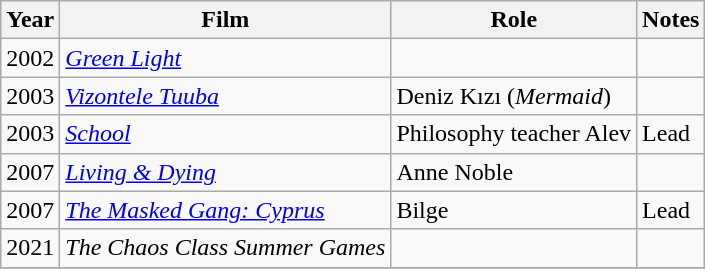<table Class="wikitable sortable">
<tr>
<th>Year</th>
<th>Film</th>
<th>Role</th>
<th class="unsortable">Notes</th>
</tr>
<tr>
<td>2002</td>
<td><em><a href='#'>Green Light</a></em></td>
<td></td>
<td></td>
</tr>
<tr>
<td>2003</td>
<td><em><a href='#'>Vizontele Tuuba</a></em></td>
<td>Deniz Kızı (<em>Mermaid</em>)</td>
<td></td>
</tr>
<tr>
<td>2003</td>
<td><em><a href='#'>School</a></em></td>
<td>Philosophy teacher Alev</td>
<td>Lead</td>
</tr>
<tr>
<td>2007</td>
<td><em><a href='#'>Living & Dying</a></em></td>
<td>Anne Noble</td>
<td></td>
</tr>
<tr>
<td>2007</td>
<td><em><a href='#'>The Masked Gang: Cyprus</a></em></td>
<td>Bilge</td>
<td>Lead</td>
</tr>
<tr>
<td>2021</td>
<td><em>The Chaos Class Summer Games</em></td>
<td></td>
<td></td>
</tr>
<tr>
</tr>
</table>
